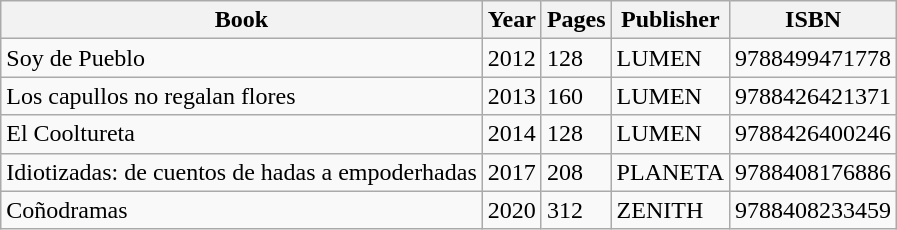<table class="wikitable">
<tr>
<th>Book</th>
<th>Year</th>
<th>Pages</th>
<th>Publisher</th>
<th>ISBN</th>
</tr>
<tr>
<td>Soy de Pueblo</td>
<td>2012</td>
<td>128</td>
<td>LUMEN</td>
<td>9788499471778</td>
</tr>
<tr>
<td>Los capullos no regalan flores</td>
<td>2013</td>
<td>160</td>
<td>LUMEN</td>
<td>9788426421371</td>
</tr>
<tr>
<td>El Cooltureta</td>
<td>2014</td>
<td>128</td>
<td>LUMEN</td>
<td>9788426400246</td>
</tr>
<tr>
<td>Idiotizadas: de cuentos de hadas a empoderhadas</td>
<td>2017</td>
<td>208</td>
<td>PLANETA</td>
<td>9788408176886</td>
</tr>
<tr>
<td>Coñodramas</td>
<td>2020</td>
<td>312</td>
<td>ZENITH</td>
<td>9788408233459</td>
</tr>
</table>
